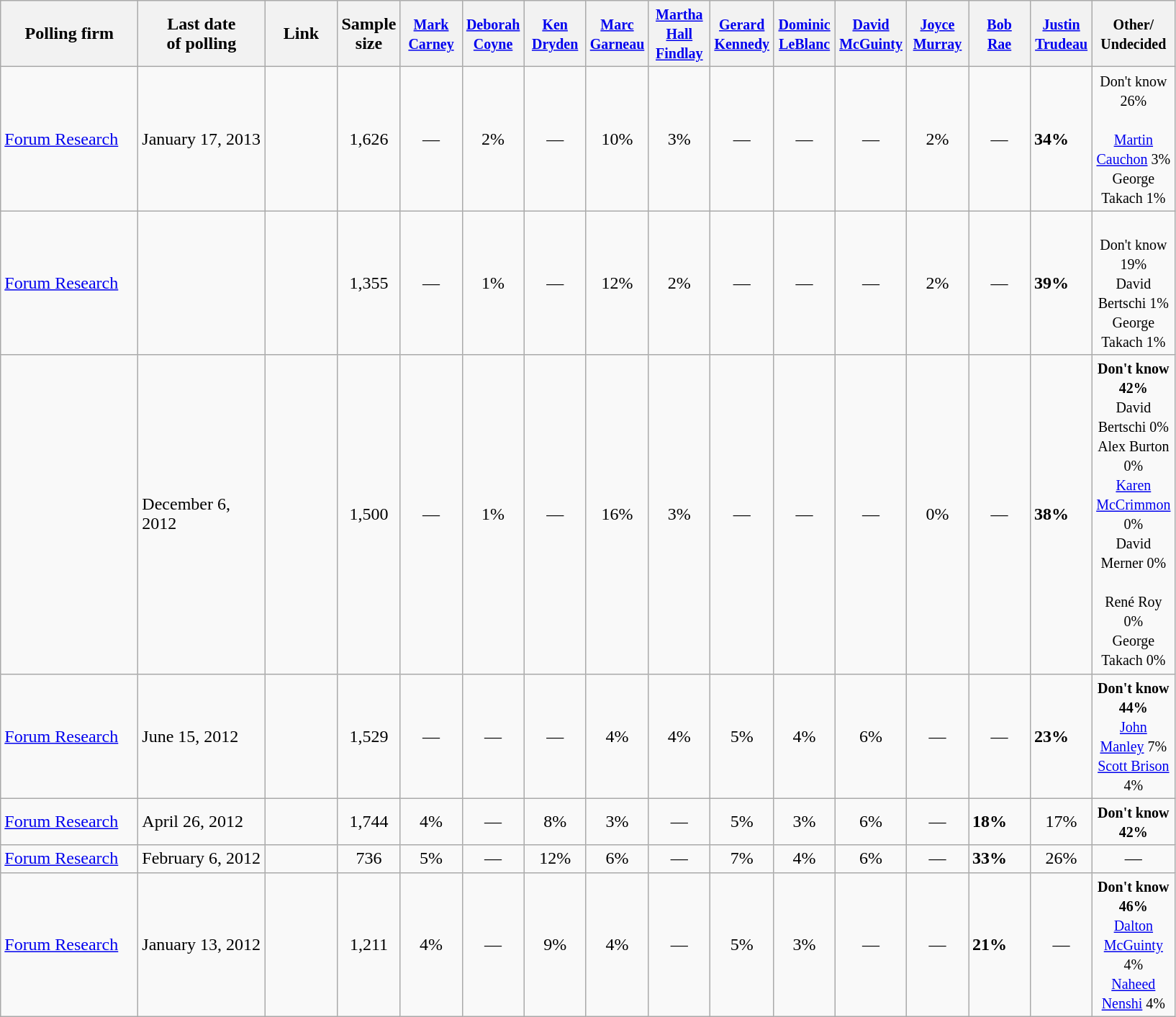<table class="wikitable">
<tr>
<th style="width:120px">Polling firm</th>
<th style="width:110px">Last date<br>of polling</th>
<th style="width:60px" class="unsortable">Link</th>
<th class=small>Sample<br>size</th>
<th style="width:50px;"><small><a href='#'>Mark<br>Carney</a></small></th>
<th style="width:50px;"><small><a href='#'>Deborah<br>Coyne</a></small></th>
<th style="width:50px;"><small><a href='#'>Ken<br>Dryden</a></small></th>
<th style="width:50px;"><small><a href='#'>Marc<br>Garneau</a></small></th>
<th style="width:50px;"><small><a href='#'>Martha<br>Hall<br>Findlay</a></small></th>
<th style="width:50px;"><small><a href='#'>Gerard<br>Kennedy</a></small></th>
<th style="width:50px;"><small><a href='#'>Dominic<br>LeBlanc</a></small></th>
<th style="width:50px;"><small><a href='#'>David<br>McGuinty</a></small></th>
<th style="width:50px;"><small><a href='#'>Joyce<br>Murray</a></small></th>
<th style="width:50px;"><small><a href='#'>Bob<br>Rae</a></small></th>
<th style="width:50px;"><small><a href='#'>Justin<br>Trudeau</a></small></th>
<th style="width:40px;"><small>Other/<br>Undecided</small></th>
</tr>
<tr>
<td><a href='#'>Forum Research</a></td>
<td>January 17, 2013</td>
<td> </td>
<td align=center>1,626</td>
<td align=center>—</td>
<td align=center>2%</td>
<td align=center>—</td>
<td align=center>10%</td>
<td align=center>3%</td>
<td align=center>—</td>
<td align=center>—</td>
<td align=center>—</td>
<td align=center>2%</td>
<td align=center>—</td>
<td><strong>34%</strong></td>
<td align=center><small>Don't know 26%<br><br><a href='#'>Martin Cauchon</a> 3%<br>George Takach 1%</small></td>
</tr>
<tr>
<td><a href='#'>Forum Research</a></td>
<td></td>
<td> </td>
<td align=center>1,355</td>
<td align=center>—</td>
<td align=center>1%</td>
<td align=center>—</td>
<td align=center>12%</td>
<td align=center>2%</td>
<td align=center>—</td>
<td align=center>—</td>
<td align=center>—</td>
<td align=center>2%</td>
<td align=center>—</td>
<td><strong>39%</strong></td>
<td align=center><small><br>Don't know 19%<br>David Bertschi 1%<br>George Takach 1%</small></td>
</tr>
<tr>
<td></td>
<td>December 6, 2012</td>
<td></td>
<td align=center>1,500</td>
<td align=center>—</td>
<td align=center>1%</td>
<td align=center>—</td>
<td align=center>16%</td>
<td align=center>3%</td>
<td align=center>—</td>
<td align=center>—</td>
<td align=center>—</td>
<td align=center>0%</td>
<td align=center>—</td>
<td><strong>38%</strong></td>
<td align=center><small><span><strong>Don't know 42%</strong></span><br>David Bertschi 0%<br>Alex Burton 0%<br><a href='#'>Karen McCrimmon</a> 0%<br>David Merner 0%<br><br>René Roy 0%<br>George Takach 0%</small></td>
</tr>
<tr>
<td><a href='#'>Forum Research</a></td>
<td>June 15, 2012</td>
<td> </td>
<td align=center>1,529</td>
<td align=center>—</td>
<td align=center>—</td>
<td align=center>—</td>
<td align=center>4%</td>
<td align=center>4%</td>
<td align=center>5%</td>
<td align=center>4%</td>
<td align=center>6%</td>
<td align=center>—</td>
<td align=center>—</td>
<td><strong>23%</strong></td>
<td align=center><small><span><strong>Don't know 44%</strong></span><br><a href='#'>John Manley</a> 7%<br><a href='#'>Scott Brison</a> 4%</small></td>
</tr>
<tr>
<td><a href='#'>Forum Research</a></td>
<td>April 26, 2012</td>
<td> </td>
<td align=center>1,744</td>
<td align=center>4%</td>
<td align=center>—</td>
<td align=center>8%</td>
<td align=center>3%</td>
<td align=center>—</td>
<td align=center>5%</td>
<td align=center>3%</td>
<td align=center>6%</td>
<td align=center>—</td>
<td><strong>18%</strong></td>
<td align=center>17%</td>
<td align=center><small><span><strong>Don't know 42%</strong></span></small></td>
</tr>
<tr>
<td><a href='#'>Forum Research</a></td>
<td>February 6, 2012</td>
<td></td>
<td align=center>736</td>
<td align=center>5%</td>
<td align=center>—</td>
<td align=center>12%</td>
<td align=center>6%</td>
<td align=center>—</td>
<td align=center>7%</td>
<td align=center>4%</td>
<td align=center>6%</td>
<td align=center>—</td>
<td><strong>33%</strong></td>
<td align=center>26%</td>
<td align=center>—</td>
</tr>
<tr>
<td><a href='#'>Forum Research</a></td>
<td>January 13, 2012</td>
<td></td>
<td align=center>1,211</td>
<td align=center>4%</td>
<td align=center>—</td>
<td align=center>9%</td>
<td align=center>4%</td>
<td align=center>—</td>
<td align=center>5%</td>
<td align=center>3%</td>
<td align=center>—</td>
<td align=center>—</td>
<td><strong>21%</strong></td>
<td align=center>—</td>
<td align=center><small><span><strong>Don't know 46%</strong></span><br><a href='#'>Dalton McGuinty</a> 4%<br><a href='#'>Naheed Nenshi</a> 4%</small></td>
</tr>
</table>
